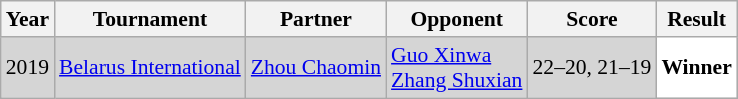<table class="sortable wikitable" style="font-size: 90%;">
<tr>
<th>Year</th>
<th>Tournament</th>
<th>Partner</th>
<th>Opponent</th>
<th>Score</th>
<th>Result</th>
</tr>
<tr style="background:#D5D5D5">
<td align="center">2019</td>
<td align="left"><a href='#'>Belarus International</a></td>
<td align="left"> <a href='#'>Zhou Chaomin</a></td>
<td align="left"> <a href='#'>Guo Xinwa</a><br> <a href='#'>Zhang Shuxian</a></td>
<td align="left">22–20, 21–19</td>
<td style="text-align:left; background:white"> <strong>Winner</strong></td>
</tr>
</table>
